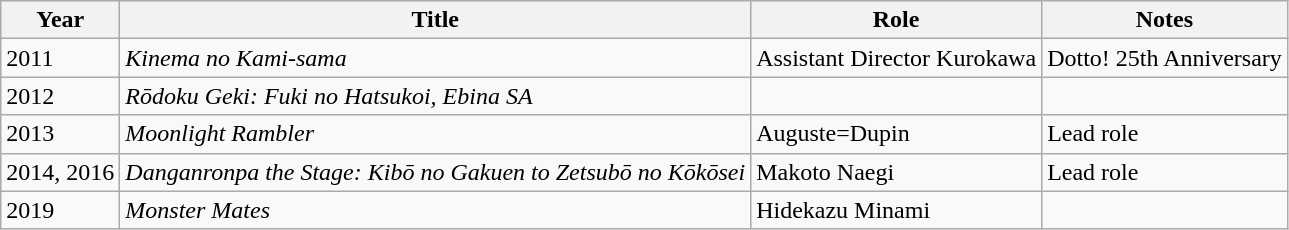<table class="wikitable">
<tr>
<th>Year</th>
<th>Title</th>
<th>Role</th>
<th>Notes</th>
</tr>
<tr>
<td>2011</td>
<td><em>Kinema no Kami-sama</em></td>
<td>Assistant Director Kurokawa</td>
<td>Dotto! 25th Anniversary</td>
</tr>
<tr>
<td>2012</td>
<td><em>Rōdoku Geki: Fuki no Hatsukoi, Ebina SA</em></td>
<td></td>
<td></td>
</tr>
<tr>
<td>2013</td>
<td><em>Moonlight Rambler</em></td>
<td>Auguste=Dupin</td>
<td>Lead role</td>
</tr>
<tr>
<td>2014, 2016</td>
<td><em>Danganronpa the Stage: Kibō no Gakuen to Zetsubō no Kōkōsei</em></td>
<td>Makoto Naegi</td>
<td>Lead role</td>
</tr>
<tr>
<td>2019</td>
<td><em>Monster Mates</em></td>
<td>Hidekazu Minami</td>
<td></td>
</tr>
</table>
